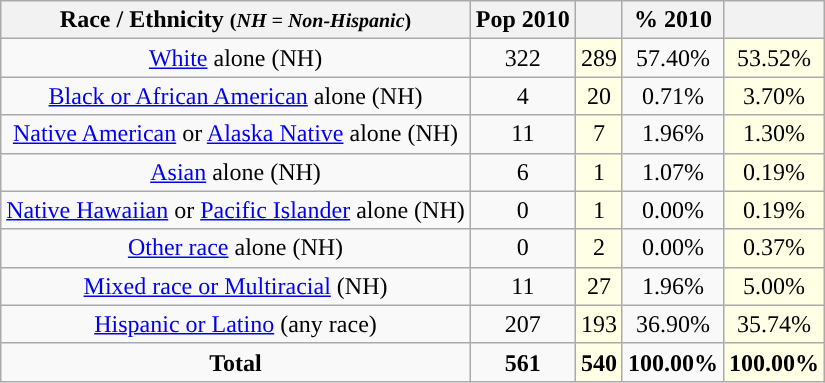<table class="wikitable" style="text-align:center;">
<tr>
<th>Race / Ethnicity <small>(<em>NH = Non-Hispanic</em>)</small></th>
<th>Pop 2010</th>
<th></th>
<th>% 2010</th>
<th></th>
</tr>
<tr>
<td><a href='#'>White</a> alone (NH)</td>
<td>322</td>
<td style='background: #ffffe6;'>289</td>
<td>57.40%</td>
<td style='background: #ffffe6;'>53.52%</td>
</tr>
<tr>
<td><a href='#'>Black or African American</a> alone (NH)</td>
<td>4</td>
<td style='background: #ffffe6;'>20</td>
<td>0.71%</td>
<td style='background: #ffffe6;'>3.70%</td>
</tr>
<tr>
<td><a href='#'>Native American</a> or <a href='#'>Alaska Native</a> alone (NH)</td>
<td>11</td>
<td style='background: #ffffe6;'>7</td>
<td>1.96%</td>
<td style='background: #ffffe6;'>1.30%</td>
</tr>
<tr>
<td><a href='#'>Asian</a> alone (NH)</td>
<td>6</td>
<td style='background: #ffffe6;'>1</td>
<td>1.07%</td>
<td style='background: #ffffe6;'>0.19%</td>
</tr>
<tr>
<td><a href='#'>Native Hawaiian</a> or <a href='#'>Pacific Islander</a> alone (NH)</td>
<td>0</td>
<td style='background: #ffffe6;'>1</td>
<td>0.00%</td>
<td style='background: #ffffe6;'>0.19%</td>
</tr>
<tr>
<td><a href='#'>Other race</a> alone (NH)</td>
<td>0</td>
<td style='background: #ffffe6;'>2</td>
<td>0.00%</td>
<td style='background: #ffffe6;'>0.37%</td>
</tr>
<tr>
<td><a href='#'>Mixed race or Multiracial</a> (NH)</td>
<td>11</td>
<td style='background: #ffffe6;'>27</td>
<td>1.96%</td>
<td style='background: #ffffe6;'>5.00%</td>
</tr>
<tr>
<td><a href='#'>Hispanic or Latino</a> (any race)</td>
<td>207</td>
<td style='background: #ffffe6;'>193</td>
<td>36.90%</td>
<td style='background: #ffffe6;'>35.74%</td>
</tr>
<tr>
<td><strong>Total</strong></td>
<td><strong>561</strong></td>
<td style='background: #ffffe6;'><strong>540</strong></td>
<td><strong>100.00%</strong></td>
<td style='background: #ffffe6;'><strong>100.00%</strong></td>
</tr>
</table>
